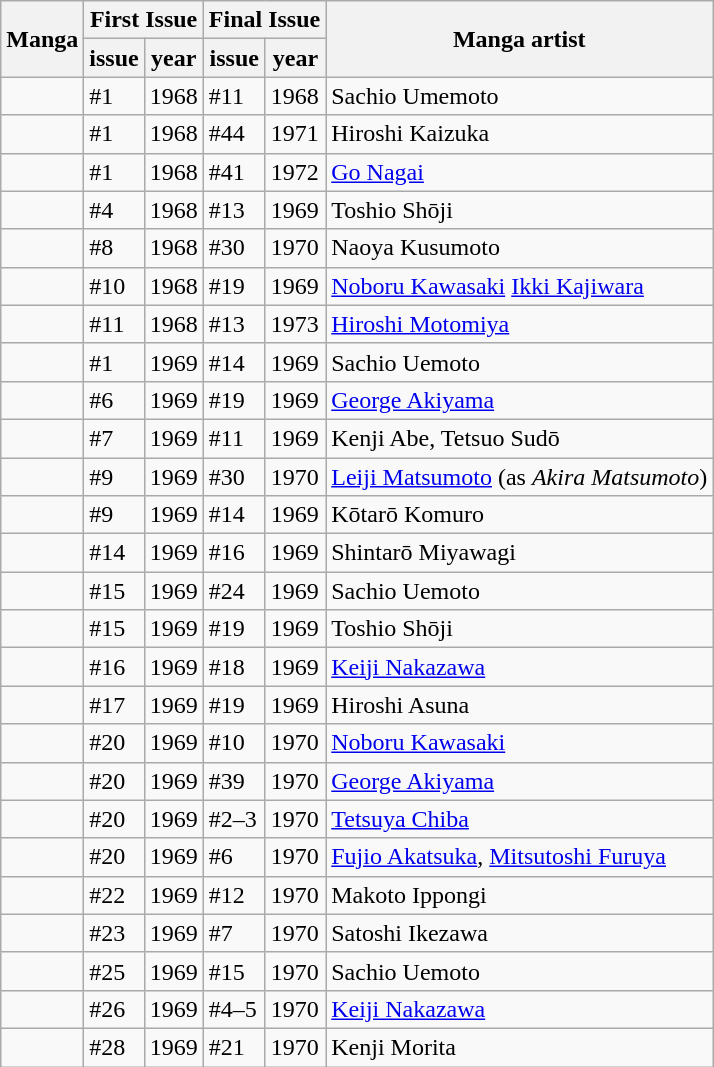<table class="wikitable sortable">
<tr>
<th rowspan="2" scope="col">Manga</th>
<th colspan="2" scope="col">First Issue</th>
<th colspan="2" scope="col">Final Issue</th>
<th rowspan="2" scope="col">Manga artist</th>
</tr>
<tr>
<th scope="col">issue</th>
<th scope="col">year</th>
<th scope="col">issue</th>
<th scope="col">year</th>
</tr>
<tr>
<td></td>
<td>#1</td>
<td>1968</td>
<td>#11</td>
<td>1968</td>
<td>Sachio Umemoto</td>
</tr>
<tr>
<td></td>
<td>#1</td>
<td>1968</td>
<td>#44</td>
<td>1971</td>
<td>Hiroshi Kaizuka</td>
</tr>
<tr>
<td></td>
<td>#1</td>
<td>1968</td>
<td>#41</td>
<td>1972</td>
<td><a href='#'>Go Nagai</a></td>
</tr>
<tr>
<td></td>
<td>#4</td>
<td>1968</td>
<td>#13</td>
<td>1969</td>
<td>Toshio Shōji</td>
</tr>
<tr>
<td></td>
<td>#8</td>
<td>1968</td>
<td>#30</td>
<td>1970</td>
<td>Naoya Kusumoto</td>
</tr>
<tr>
<td></td>
<td>#10</td>
<td>1968</td>
<td>#19</td>
<td>1969</td>
<td><a href='#'>Noboru Kawasaki</a> <a href='#'>Ikki Kajiwara</a></td>
</tr>
<tr>
<td></td>
<td>#11</td>
<td>1968 </td>
<td>#13</td>
<td>1973</td>
<td><a href='#'>Hiroshi Motomiya</a></td>
</tr>
<tr>
<td></td>
<td>#1</td>
<td>1969</td>
<td>#14</td>
<td>1969</td>
<td>Sachio Uemoto</td>
</tr>
<tr>
<td></td>
<td>#6</td>
<td>1969</td>
<td>#19</td>
<td>1969</td>
<td><a href='#'>George Akiyama</a></td>
</tr>
<tr>
<td></td>
<td>#7</td>
<td>1969</td>
<td>#11</td>
<td>1969</td>
<td>Kenji Abe, Tetsuo Sudō</td>
</tr>
<tr>
<td></td>
<td>#9</td>
<td>1969</td>
<td>#30</td>
<td>1970</td>
<td><a href='#'>Leiji Matsumoto</a> (as <em>Akira Matsumoto</em>)</td>
</tr>
<tr>
<td></td>
<td>#9</td>
<td>1969</td>
<td>#14</td>
<td>1969</td>
<td>Kōtarō Komuro</td>
</tr>
<tr>
<td></td>
<td>#14</td>
<td>1969</td>
<td>#16</td>
<td>1969</td>
<td>Shintarō Miyawagi</td>
</tr>
<tr>
<td></td>
<td>#15</td>
<td>1969</td>
<td>#24</td>
<td>1969</td>
<td>Sachio Uemoto</td>
</tr>
<tr>
<td></td>
<td>#15</td>
<td>1969</td>
<td>#19</td>
<td>1969</td>
<td>Toshio Shōji</td>
</tr>
<tr>
<td></td>
<td>#16</td>
<td>1969</td>
<td>#18</td>
<td>1969</td>
<td><a href='#'>Keiji Nakazawa</a></td>
</tr>
<tr>
<td></td>
<td>#17</td>
<td>1969</td>
<td>#19</td>
<td>1969</td>
<td>Hiroshi Asuna</td>
</tr>
<tr>
<td></td>
<td>#20</td>
<td>1969</td>
<td>#10</td>
<td>1970</td>
<td><a href='#'>Noboru Kawasaki</a></td>
</tr>
<tr>
<td></td>
<td>#20</td>
<td>1969</td>
<td>#39</td>
<td>1970</td>
<td><a href='#'>George Akiyama</a></td>
</tr>
<tr>
<td></td>
<td>#20</td>
<td>1969</td>
<td>#2–3</td>
<td>1970</td>
<td><a href='#'>Tetsuya Chiba</a></td>
</tr>
<tr>
<td></td>
<td>#20</td>
<td>1969</td>
<td>#6</td>
<td>1970</td>
<td><a href='#'>Fujio Akatsuka</a>, <a href='#'>Mitsutoshi Furuya</a></td>
</tr>
<tr>
<td></td>
<td>#22</td>
<td>1969</td>
<td>#12</td>
<td>1970</td>
<td>Makoto Ippongi</td>
</tr>
<tr>
<td></td>
<td>#23</td>
<td>1969</td>
<td>#7</td>
<td>1970</td>
<td>Satoshi Ikezawa</td>
</tr>
<tr>
<td></td>
<td>#25</td>
<td>1969</td>
<td>#15</td>
<td>1970</td>
<td>Sachio Uemoto</td>
</tr>
<tr>
<td></td>
<td>#26</td>
<td>1969</td>
<td>#4–5</td>
<td>1970</td>
<td><a href='#'>Keiji Nakazawa</a></td>
</tr>
<tr>
<td></td>
<td>#28</td>
<td>1969</td>
<td>#21</td>
<td>1970</td>
<td>Kenji Morita</td>
</tr>
</table>
